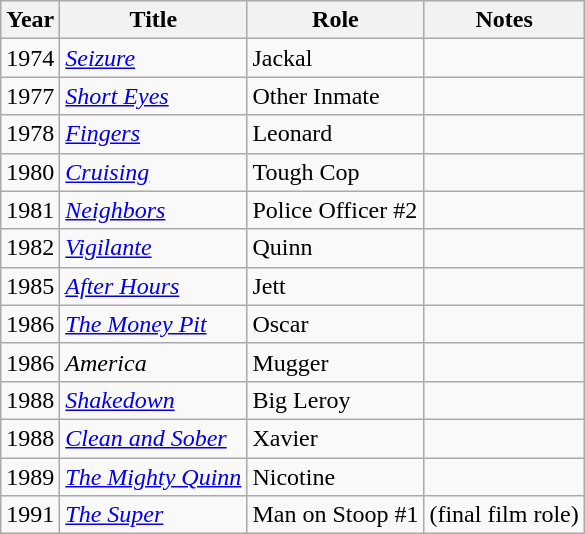<table class="wikitable">
<tr>
<th>Year</th>
<th>Title</th>
<th>Role</th>
<th>Notes</th>
</tr>
<tr>
<td>1974</td>
<td><em><a href='#'>Seizure</a></em></td>
<td>Jackal</td>
<td></td>
</tr>
<tr>
<td>1977</td>
<td><em><a href='#'>Short Eyes</a></em></td>
<td>Other Inmate</td>
<td></td>
</tr>
<tr>
<td>1978</td>
<td><em><a href='#'>Fingers</a></em></td>
<td>Leonard</td>
<td></td>
</tr>
<tr>
<td>1980</td>
<td><em><a href='#'>Cruising</a></em></td>
<td>Tough Cop</td>
<td></td>
</tr>
<tr>
<td>1981</td>
<td><em><a href='#'>Neighbors</a></em></td>
<td>Police Officer #2</td>
<td></td>
</tr>
<tr>
<td>1982</td>
<td><em><a href='#'>Vigilante</a></em></td>
<td>Quinn</td>
<td></td>
</tr>
<tr>
<td>1985</td>
<td><em><a href='#'>After Hours</a></em></td>
<td>Jett</td>
<td></td>
</tr>
<tr>
<td>1986</td>
<td><em><a href='#'>The Money Pit</a></em></td>
<td>Oscar</td>
<td></td>
</tr>
<tr>
<td>1986</td>
<td><em>America</em></td>
<td>Mugger</td>
<td></td>
</tr>
<tr>
<td>1988</td>
<td><em><a href='#'>Shakedown</a></em></td>
<td>Big Leroy</td>
<td></td>
</tr>
<tr>
<td>1988</td>
<td><em><a href='#'>Clean and Sober</a></em></td>
<td>Xavier</td>
<td></td>
</tr>
<tr>
<td>1989</td>
<td><em><a href='#'>The Mighty Quinn</a></em></td>
<td>Nicotine</td>
<td></td>
</tr>
<tr>
<td>1991</td>
<td><em><a href='#'>The Super</a></em></td>
<td>Man on Stoop #1</td>
<td>(final film role)</td>
</tr>
</table>
